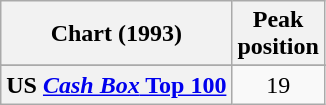<table class="wikitable sortable plainrowheaders" style="text-align:center">
<tr>
<th>Chart (1993)</th>
<th>Peak<br>position</th>
</tr>
<tr>
</tr>
<tr>
</tr>
<tr>
</tr>
<tr>
</tr>
<tr>
</tr>
<tr>
<th scope="row">US <a href='#'><em>Cash Box</em> Top 100</a></th>
<td>19</td>
</tr>
</table>
